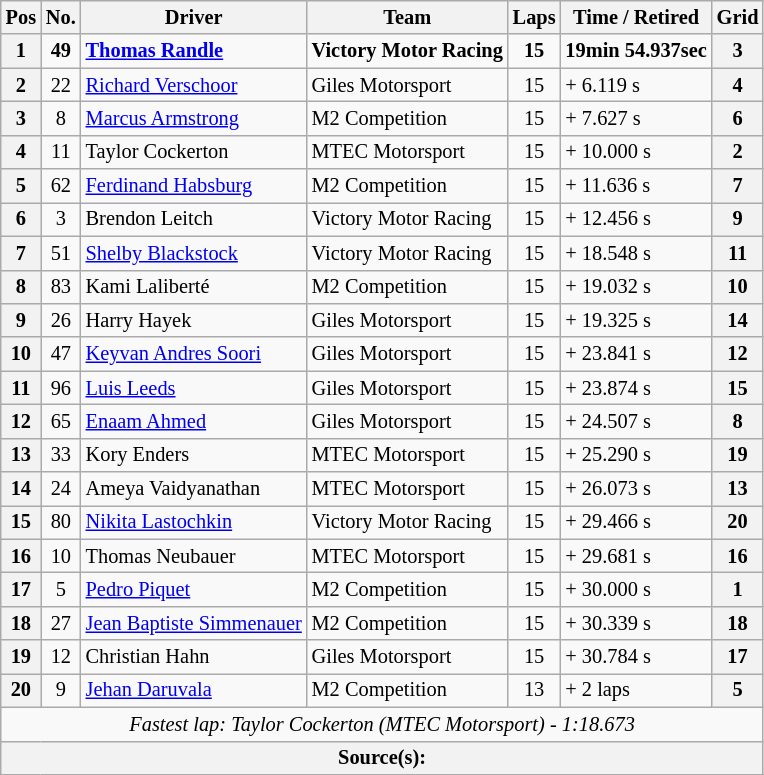<table class="wikitable" style="font-size: 85%">
<tr>
<th>Pos</th>
<th>No.</th>
<th>Driver</th>
<th>Team</th>
<th>Laps</th>
<th>Time / Retired</th>
<th>Grid</th>
</tr>
<tr>
<th>1</th>
<td style="text-align:center;"><strong>49</strong></td>
<td> <strong><a href='#'>Thomas Randle</a></strong></td>
<td><strong>Victory Motor Racing</strong></td>
<td style="text-align:center;"><strong>15</strong></td>
<td><strong>19min 54.937sec</strong></td>
<th>3</th>
</tr>
<tr>
<th>2</th>
<td style="text-align:center;">22</td>
<td> <a href='#'>Richard Verschoor</a></td>
<td>Giles Motorsport</td>
<td style="text-align:center;">15</td>
<td>+ 6.119 s</td>
<th>4</th>
</tr>
<tr>
<th>3</th>
<td style="text-align:center;">8</td>
<td> <a href='#'>Marcus Armstrong</a></td>
<td>M2 Competition</td>
<td style="text-align:center;">15</td>
<td>+ 7.627 s</td>
<th>6</th>
</tr>
<tr>
<th>4</th>
<td style="text-align:center;">11</td>
<td> Taylor Cockerton</td>
<td>MTEC Motorsport</td>
<td style="text-align:center;">15</td>
<td>+ 10.000 s</td>
<th>2</th>
</tr>
<tr>
<th>5</th>
<td style="text-align:center;">62</td>
<td> <a href='#'>Ferdinand Habsburg</a></td>
<td>M2 Competition</td>
<td style="text-align:center;">15</td>
<td>+ 11.636 s</td>
<th>7</th>
</tr>
<tr>
<th>6</th>
<td style="text-align:center;">3</td>
<td> Brendon Leitch</td>
<td>Victory Motor Racing</td>
<td style="text-align:center;">15</td>
<td>+ 12.456 s</td>
<th>9</th>
</tr>
<tr>
<th>7</th>
<td style="text-align:center;">51</td>
<td> <a href='#'>Shelby Blackstock</a></td>
<td>Victory Motor Racing</td>
<td style="text-align:center;">15</td>
<td>+ 18.548 s</td>
<th>11</th>
</tr>
<tr>
<th>8</th>
<td style="text-align:center;">83</td>
<td> Kami Laliberté</td>
<td>M2 Competition</td>
<td style="text-align:center;">15</td>
<td>+ 19.032 s</td>
<th>10</th>
</tr>
<tr>
<th>9</th>
<td style="text-align:center;">26</td>
<td> Harry Hayek</td>
<td>Giles Motorsport</td>
<td style="text-align:center;">15</td>
<td>+ 19.325 s</td>
<th>14</th>
</tr>
<tr>
<th>10</th>
<td style="text-align:center;">47</td>
<td> <a href='#'>Keyvan Andres Soori</a></td>
<td>Giles Motorsport</td>
<td style="text-align:center;">15</td>
<td>+ 23.841 s</td>
<th>12</th>
</tr>
<tr>
<th>11</th>
<td style="text-align:center;">96</td>
<td> <a href='#'>Luis Leeds</a></td>
<td>Giles Motorsport</td>
<td style="text-align:center;">15</td>
<td>+ 23.874 s</td>
<th>15</th>
</tr>
<tr>
<th>12</th>
<td style="text-align:center;">65</td>
<td> <a href='#'>Enaam Ahmed</a></td>
<td>Giles Motorsport</td>
<td style="text-align:center;">15</td>
<td>+ 24.507 s</td>
<th>8</th>
</tr>
<tr>
<th>13</th>
<td style="text-align:center;">33</td>
<td> Kory Enders</td>
<td>MTEC Motorsport</td>
<td style="text-align:center;">15</td>
<td>+ 25.290 s</td>
<th>19</th>
</tr>
<tr>
<th>14</th>
<td style="text-align:center;">24</td>
<td> Ameya Vaidyanathan</td>
<td>MTEC Motorsport</td>
<td style="text-align:center;">15</td>
<td>+ 26.073 s</td>
<th>13</th>
</tr>
<tr>
<th>15</th>
<td style="text-align:center;">80</td>
<td> <a href='#'>Nikita Lastochkin</a></td>
<td>Victory Motor Racing</td>
<td style="text-align:center;">15</td>
<td>+ 29.466 s</td>
<th>20</th>
</tr>
<tr>
<th>16</th>
<td style="text-align:center;">10</td>
<td> Thomas Neubauer</td>
<td>MTEC Motorsport</td>
<td style="text-align:center;">15</td>
<td>+ 29.681 s</td>
<th>16</th>
</tr>
<tr>
<th>17</th>
<td style="text-align:center;">5</td>
<td> <a href='#'>Pedro Piquet</a></td>
<td>M2 Competition</td>
<td style="text-align:center;">15</td>
<td>+ 30.000 s</td>
<th>1</th>
</tr>
<tr>
<th>18</th>
<td style="text-align:center;">27</td>
<td> <a href='#'>Jean Baptiste Simmenauer</a></td>
<td>M2 Competition</td>
<td style="text-align:center;">15</td>
<td>+ 30.339 s</td>
<th>18</th>
</tr>
<tr>
<th>19</th>
<td style="text-align:center;">12</td>
<td> Christian Hahn</td>
<td>Giles Motorsport</td>
<td style="text-align:center;">15</td>
<td>+ 30.784 s</td>
<th>17</th>
</tr>
<tr>
<th>20</th>
<td style="text-align:center;">9</td>
<td> <a href='#'>Jehan Daruvala</a></td>
<td>M2 Competition</td>
<td style="text-align:center;">13</td>
<td>+ 2 laps</td>
<th>5</th>
</tr>
<tr>
<td colspan="7" style="text-align:center;"><em>Fastest lap: Taylor Cockerton (MTEC Motorsport) - 1:18.673</em></td>
</tr>
<tr>
<th colspan="7">Source(s):</th>
</tr>
</table>
